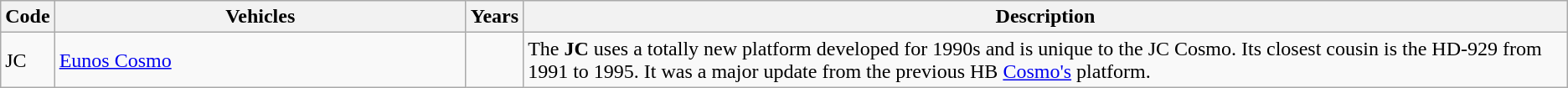<table class="wikitable">
<tr>
<th>Code</th>
<th style="width:20em">Vehicles</th>
<th>Years</th>
<th>Description</th>
</tr>
<tr>
<td>JC</td>
<td><a href='#'>Eunos Cosmo</a></td>
<td></td>
<td>The <strong>JC</strong> uses a totally new platform developed for 1990s and is unique to the JC Cosmo. Its closest cousin is the HD-929 from 1991 to 1995. It was a major update from the previous HB <a href='#'>Cosmo's</a> platform.</td>
</tr>
</table>
